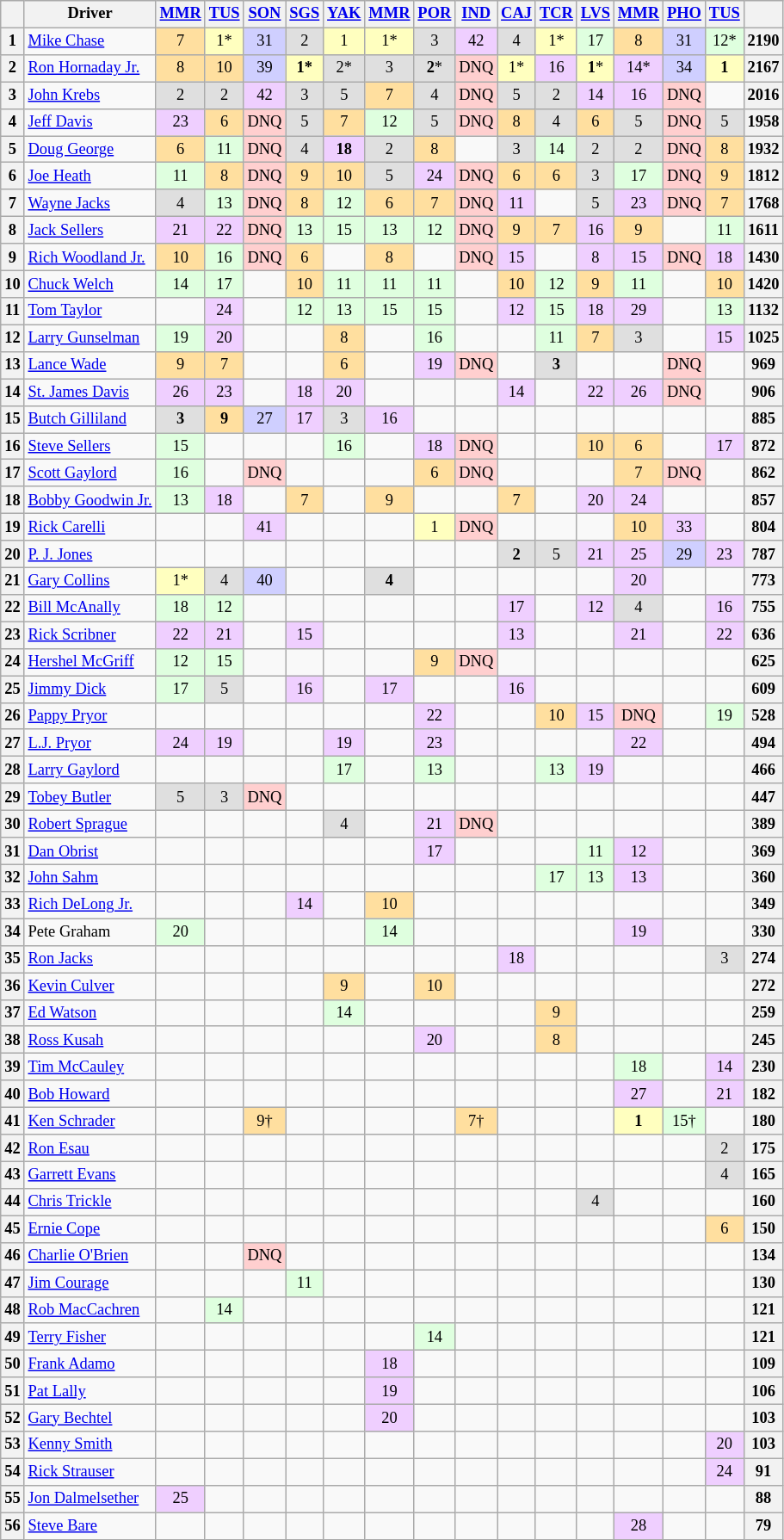<table class="wikitable" style="font-size:77%; text-align:center">
<tr>
<th></th>
<th>Driver</th>
<th><a href='#'>MMR</a></th>
<th><a href='#'>TUS</a></th>
<th><a href='#'>SON</a></th>
<th><a href='#'>SGS</a></th>
<th><a href='#'>YAK</a></th>
<th><a href='#'>MMR</a></th>
<th><a href='#'>POR</a></th>
<th><a href='#'>IND</a></th>
<th><a href='#'>CAJ</a></th>
<th><a href='#'>TCR</a></th>
<th><a href='#'>LVS</a></th>
<th><a href='#'>MMR</a></th>
<th><a href='#'>PHO</a></th>
<th><a href='#'>TUS</a></th>
<th></th>
</tr>
<tr>
<th>1</th>
<td align="left"><a href='#'>Mike Chase</a></td>
<td style="background:#FFDF9F";>7</td>
<td style="background:#FFFFBF";>1*</td>
<td style="background:#CFCFFF";>31</td>
<td style="background:#DFDFDF";>2</td>
<td style="background:#FFFFBF";>1</td>
<td style="background:#FFFFBF";>1*</td>
<td style="background:#DFDFDF";>3</td>
<td style="background:#EFCFFF";>42</td>
<td style="background:#DFDFDF";>4</td>
<td style="background:#FFFFBF";>1*</td>
<td style="background:#DFFFDF";>17</td>
<td style="background:#FFDF9F";>8</td>
<td style="background:#CFCFFF";>31</td>
<td style="background:#DFFFDF";>12*</td>
<th>2190</th>
</tr>
<tr>
<th>2</th>
<td align="left"><a href='#'>Ron Hornaday Jr.</a></td>
<td style="background:#FFDF9F";>8</td>
<td style="background:#FFDF9F";>10</td>
<td style="background:#CFCFFF";>39</td>
<td style="background:#FFFFBF";><strong>1*</strong></td>
<td style="background:#DFDFDF";>2*</td>
<td style="background:#DFDFDF";>3</td>
<td style="background:#DFDFDF";><strong>2</strong>*</td>
<td style="background:#FFCFCF";>DNQ</td>
<td style="background:#FFFFBF";>1*</td>
<td style="background:#EFCFFF";>16</td>
<td style="background:#FFFFBF";><strong>1</strong>*</td>
<td style="background:#EFCFFF";>14*</td>
<td style="background:#CFCFFF";>34</td>
<td style="background:#FFFFBF";><strong>1</strong></td>
<th>2167</th>
</tr>
<tr>
<th>3</th>
<td align="left"><a href='#'>John Krebs</a></td>
<td style="background:#DFDFDF";>2</td>
<td style="background:#DFDFDF";>2</td>
<td style="background:#EFCFFF";>42</td>
<td style="background:#DFDFDF";>3</td>
<td style="background:#DFDFDF";>5</td>
<td style="background:#FFDF9F";>7</td>
<td style="background:#DFDFDF";>4</td>
<td style="background:#FFCFCF";>DNQ</td>
<td style="background:#DFDFDF";>5</td>
<td style="background:#DFDFDF";>2</td>
<td style="background:#EFCFFF";>14</td>
<td style="background:#EFCFFF";>16</td>
<td style="background:#FFCFCF";>DNQ</td>
<td></td>
<th>2016</th>
</tr>
<tr>
<th>4</th>
<td align="left"><a href='#'>Jeff Davis</a></td>
<td style="background:#EFCFFF";>23</td>
<td style="background:#FFDF9F";>6</td>
<td style="background:#FFCFCF";>DNQ</td>
<td style="background:#DFDFDF";>5</td>
<td style="background:#FFDF9F";>7</td>
<td style="background:#DFFFDF";>12</td>
<td style="background:#DFDFDF";>5</td>
<td style="background:#FFCFCF";>DNQ</td>
<td style="background:#FFDF9F";>8</td>
<td style="background:#DFDFDF";>4</td>
<td style="background:#FFDF9F";>6</td>
<td style="background:#DFDFDF";>5</td>
<td style="background:#FFCFCF";>DNQ</td>
<td style="background:#DFDFDF";>5</td>
<th>1958</th>
</tr>
<tr>
<th>5</th>
<td align="left"><a href='#'>Doug George</a></td>
<td style="background:#FFDF9F";>6</td>
<td style="background:#DFFFDF";>11</td>
<td style="background:#FFCFCF";>DNQ</td>
<td style="background:#DFDFDF";>4</td>
<td style="background:#EFCFFF";><strong>18</strong></td>
<td style="background:#DFDFDF";>2</td>
<td style="background:#FFDF9F";>8</td>
<td></td>
<td style="background:#DFDFDF";>3</td>
<td style="background:#DFFFDF";>14</td>
<td style="background:#DFDFDF";>2</td>
<td style="background:#DFDFDF";>2</td>
<td style="background:#FFCFCF";>DNQ</td>
<td style="background:#FFDF9F";>8</td>
<th>1932</th>
</tr>
<tr>
<th>6</th>
<td align="left"><a href='#'>Joe Heath</a></td>
<td style="background:#DFFFDF";>11</td>
<td style="background:#FFDF9F";>8</td>
<td style="background:#FFCFCF";>DNQ</td>
<td style="background:#FFDF9F";>9</td>
<td style="background:#FFDF9F";>10</td>
<td style="background:#DFDFDF";>5</td>
<td style="background:#EFCFFF";>24</td>
<td style="background:#FFCFCF";>DNQ</td>
<td style="background:#FFDF9F";>6</td>
<td style="background:#FFDF9F";>6</td>
<td style="background:#DFDFDF";>3</td>
<td style="background:#DFFFDF";>17</td>
<td style="background:#FFCFCF";>DNQ</td>
<td style="background:#FFDF9F";>9</td>
<th>1812</th>
</tr>
<tr>
<th>7</th>
<td align="left"><a href='#'>Wayne Jacks</a></td>
<td style="background:#DFDFDF";>4</td>
<td style="background:#DFFFDF";>13</td>
<td style="background:#FFCFCF";>DNQ</td>
<td style="background:#FFDF9F";>8</td>
<td style="background:#DFFFDF";>12</td>
<td style="background:#FFDF9F";>6</td>
<td style="background:#FFDF9F";>7</td>
<td style="background:#FFCFCF";>DNQ</td>
<td style="background:#EFCFFF";>11</td>
<td></td>
<td style="background:#DFDFDF";>5</td>
<td style="background:#EFCFFF";>23</td>
<td style="background:#FFCFCF";>DNQ</td>
<td style="background:#FFDF9F";>7</td>
<th>1768</th>
</tr>
<tr>
<th>8</th>
<td align="left"><a href='#'>Jack Sellers</a></td>
<td style="background:#EFCFFF";>21</td>
<td style="background:#EFCFFF";>22</td>
<td style="background:#FFCFCF";>DNQ</td>
<td style="background:#DFFFDF";>13</td>
<td style="background:#DFFFDF";>15</td>
<td style="background:#DFFFDF";>13</td>
<td style="background:#DFFFDF";>12</td>
<td style="background:#FFCFCF";>DNQ</td>
<td style="background:#FFDF9F";>9</td>
<td style="background:#FFDF9F";>7</td>
<td style="background:#EFCFFF";>16</td>
<td style="background:#FFDF9F";>9</td>
<td></td>
<td style="background:#DFFFDF";>11</td>
<th>1611</th>
</tr>
<tr>
<th>9</th>
<td align="left"><a href='#'>Rich Woodland Jr.</a></td>
<td style="background:#FFDF9F";>10</td>
<td style="background:#DFFFDF";>16</td>
<td style="background:#FFCFCF";>DNQ</td>
<td style="background:#FFDF9F";>6</td>
<td></td>
<td style="background:#FFDF9F";>8</td>
<td></td>
<td style="background:#FFCFCF";>DNQ</td>
<td style="background:#EFCFFF";>15</td>
<td></td>
<td style="background:#EFCFFF";>8</td>
<td style="background:#EFCFFF";>15</td>
<td style="background:#FFCFCF";>DNQ</td>
<td style="background:#EFCFFF";>18</td>
<th>1430</th>
</tr>
<tr>
<th>10</th>
<td align="left"><a href='#'>Chuck Welch</a></td>
<td style="background:#DFFFDF";>14</td>
<td style="background:#DFFFDF";>17</td>
<td></td>
<td style="background:#FFDF9F";>10</td>
<td style="background:#DFFFDF";>11</td>
<td style="background:#DFFFDF";>11</td>
<td style="background:#DFFFDF";>11</td>
<td></td>
<td style="background:#FFDF9F";>10</td>
<td style="background:#DFFFDF";>12</td>
<td style="background:#FFDF9F";>9</td>
<td style="background:#DFFFDF";>11</td>
<td></td>
<td style="background:#FFDF9F";>10</td>
<th>1420</th>
</tr>
<tr>
<th>11</th>
<td align="left"><a href='#'>Tom Taylor</a></td>
<td></td>
<td style="background:#EFCFFF";>24</td>
<td></td>
<td style="background:#DFFFDF";>12</td>
<td style="background:#DFFFDF";>13</td>
<td style="background:#DFFFDF";>15</td>
<td style="background:#DFFFDF";>15</td>
<td></td>
<td style="background:#EFCFFF";>12</td>
<td style="background:#DFFFDF";>15</td>
<td style="background:#EFCFFF";>18</td>
<td style="background:#EFCFFF";>29</td>
<td></td>
<td style="background:#DFFFDF";>13</td>
<th>1132</th>
</tr>
<tr>
<th>12</th>
<td align="left"><a href='#'>Larry Gunselman</a></td>
<td style="background:#DFFFDF";>19</td>
<td style="background:#EFCFFF";>20</td>
<td></td>
<td></td>
<td style="background:#FFDF9F";>8</td>
<td></td>
<td style="background:#DFFFDF";>16</td>
<td></td>
<td></td>
<td style="background:#DFFFDF";>11</td>
<td style="background:#FFDF9F";>7</td>
<td style="background:#DFDFDF";>3</td>
<td></td>
<td style="background:#EFCFFF";>15</td>
<th>1025</th>
</tr>
<tr>
<th>13</th>
<td align="left"><a href='#'>Lance Wade</a></td>
<td style="background:#FFDF9F";>9</td>
<td style="background:#FFDF9F";>7</td>
<td></td>
<td></td>
<td style="background:#FFDF9F";>6</td>
<td></td>
<td style="background:#EFCFFF";>19</td>
<td style="background:#FFCFCF";>DNQ</td>
<td></td>
<td style="background:#DFDFDF";><strong>3</strong></td>
<td></td>
<td></td>
<td style="background:#FFCFCF";>DNQ</td>
<td></td>
<th>969</th>
</tr>
<tr>
<th>14</th>
<td align="left"><a href='#'>St. James Davis</a></td>
<td style="background:#EFCFFF";>26</td>
<td style="background:#EFCFFF";>23</td>
<td></td>
<td style="background:#EFCFFF";>18</td>
<td style="background:#EFCFFF";>20</td>
<td></td>
<td></td>
<td></td>
<td style="background:#EFCFFF";>14</td>
<td></td>
<td style="background:#EFCFFF";>22</td>
<td style="background:#EFCFFF";>26</td>
<td style="background:#FFCFCF";>DNQ</td>
<td></td>
<th>906</th>
</tr>
<tr>
<th>15</th>
<td align="left"><a href='#'>Butch Gilliland</a></td>
<td style="background:#DFDFDF";><strong>3</strong></td>
<td style="background:#FFDF9F";><strong>9</strong></td>
<td style="background:#CFCFFF";>27</td>
<td style="background:#EFCFFF";>17</td>
<td style="background:#DFDFDF";>3</td>
<td style="background:#EFCFFF";>16</td>
<td></td>
<td></td>
<td></td>
<td></td>
<td></td>
<td></td>
<td></td>
<td></td>
<th>885</th>
</tr>
<tr>
<th>16</th>
<td align="left"><a href='#'>Steve Sellers</a></td>
<td style="background:#DFFFDF";>15</td>
<td></td>
<td></td>
<td></td>
<td style="background:#DFFFDF";>16</td>
<td></td>
<td style="background:#EFCFFF";>18</td>
<td style="background:#FFCFCF";>DNQ</td>
<td></td>
<td></td>
<td style="background:#FFDF9F";>10</td>
<td style="background:#FFDF9F";>6</td>
<td></td>
<td style="background:#EFCFFF";>17</td>
<th>872</th>
</tr>
<tr>
<th>17</th>
<td align="left"><a href='#'>Scott Gaylord</a></td>
<td style="background:#DFFFDF";>16</td>
<td></td>
<td style="background:#FFCFCF";>DNQ</td>
<td></td>
<td></td>
<td></td>
<td style="background:#FFDF9F";>6</td>
<td style="background:#FFCFCF";>DNQ</td>
<td></td>
<td></td>
<td></td>
<td style="background:#FFDF9F";>7</td>
<td style="background:#FFCFCF";>DNQ</td>
<td></td>
<th>862</th>
</tr>
<tr>
<th>18</th>
<td align="left"><a href='#'>Bobby Goodwin Jr.</a></td>
<td style="background:#DFFFDF";>13</td>
<td style="background:#EFCFFF";>18</td>
<td></td>
<td style="background:#FFDF9F";>7</td>
<td></td>
<td style="background:#FFDF9F";>9</td>
<td></td>
<td></td>
<td style="background:#FFDF9F";>7</td>
<td></td>
<td style="background:#EFCFFF";>20</td>
<td style="background:#EFCFFF";>24</td>
<td></td>
<td></td>
<th>857</th>
</tr>
<tr>
<th>19</th>
<td align="left"><a href='#'>Rick Carelli</a></td>
<td></td>
<td></td>
<td style="background:#EFCFFF";>41</td>
<td></td>
<td></td>
<td></td>
<td style="background:#FFFFBF";>1</td>
<td style="background:#FFCFCF";>DNQ</td>
<td></td>
<td></td>
<td></td>
<td style="background:#FFDF9F";>10</td>
<td style="background:#EFCFFF";>33</td>
<td></td>
<th>804</th>
</tr>
<tr>
<th>20</th>
<td align="left"><a href='#'>P. J. Jones</a></td>
<td></td>
<td></td>
<td></td>
<td></td>
<td></td>
<td></td>
<td></td>
<td></td>
<td style="background:#DFDFDF";><strong>2</strong></td>
<td style="background:#DFDFDF";>5</td>
<td style="background:#EFCFFF";>21</td>
<td style="background:#EFCFFF";>25</td>
<td style="background:#CFCFFF";>29</td>
<td style="background:#EFCFFF";>23</td>
<th>787</th>
</tr>
<tr>
<th>21</th>
<td align="left"><a href='#'>Gary Collins</a></td>
<td style="background:#FFFFBF";>1*</td>
<td style="background:#DFDFDF";>4</td>
<td style="background:#CFCFFF";>40</td>
<td></td>
<td></td>
<td style="background:#DFDFDF";><strong>4</strong></td>
<td></td>
<td></td>
<td></td>
<td></td>
<td></td>
<td style="background:#EFCFFF";>20</td>
<td></td>
<td></td>
<th>773</th>
</tr>
<tr>
<th>22</th>
<td align="left"><a href='#'>Bill McAnally</a></td>
<td style="background:#DFFFDF";>18</td>
<td style="background:#DFFFDF";>12</td>
<td></td>
<td></td>
<td></td>
<td></td>
<td></td>
<td></td>
<td style="background:#EFCFFF";>17</td>
<td></td>
<td style="background:#EFCFFF";>12</td>
<td style="background:#DFDFDF";>4</td>
<td></td>
<td style="background:#EFCFFF";>16</td>
<th>755</th>
</tr>
<tr>
<th>23</th>
<td align="left"><a href='#'>Rick Scribner</a></td>
<td style="background:#EFCFFF";>22</td>
<td style="background:#EFCFFF";>21</td>
<td></td>
<td style="background:#EFCFFF";>15</td>
<td></td>
<td></td>
<td></td>
<td></td>
<td style="background:#EFCFFF";>13</td>
<td></td>
<td></td>
<td style="background:#EFCFFF";>21</td>
<td></td>
<td style="background:#EFCFFF";>22</td>
<th>636</th>
</tr>
<tr>
<th>24</th>
<td align="left"><a href='#'>Hershel McGriff</a></td>
<td style="background:#DFFFDF";>12</td>
<td style="background:#DFFFDF";>15</td>
<td></td>
<td></td>
<td></td>
<td></td>
<td style="background:#FFDF9F";>9</td>
<td style="background:#FFCFCF";>DNQ</td>
<td></td>
<td></td>
<td></td>
<td></td>
<td></td>
<td></td>
<th>625</th>
</tr>
<tr>
<th>25</th>
<td align="left"><a href='#'>Jimmy Dick</a></td>
<td style="background:#DFFFDF";>17</td>
<td style="background:#DFDFDF";>5</td>
<td></td>
<td style="background:#EFCFFF";>16</td>
<td></td>
<td style="background:#EFCFFF";>17</td>
<td></td>
<td></td>
<td style="background:#EFCFFF";>16</td>
<td></td>
<td></td>
<td></td>
<td></td>
<td></td>
<th>609</th>
</tr>
<tr>
<th>26</th>
<td align="left"><a href='#'>Pappy Pryor</a></td>
<td></td>
<td></td>
<td></td>
<td></td>
<td></td>
<td></td>
<td style="background:#EFCFFF";>22</td>
<td></td>
<td></td>
<td style="background:#FFDF9F";>10</td>
<td style="background:#EFCFFF";>15</td>
<td style="background:#FFCFCF";>DNQ</td>
<td></td>
<td style="background:#DFFFDF";>19</td>
<th>528</th>
</tr>
<tr>
<th>27</th>
<td align="left"><a href='#'>L.J. Pryor</a></td>
<td style="background:#EFCFFF";>24</td>
<td style="background:#EFCFFF";>19</td>
<td></td>
<td></td>
<td style="background:#EFCFFF";>19</td>
<td></td>
<td style="background:#EFCFFF";>23</td>
<td></td>
<td></td>
<td></td>
<td></td>
<td style="background:#EFCFFF";>22</td>
<td></td>
<td></td>
<th>494</th>
</tr>
<tr>
<th>28</th>
<td align="left"><a href='#'>Larry Gaylord</a></td>
<td></td>
<td></td>
<td></td>
<td></td>
<td style="background:#DFFFDF";>17</td>
<td></td>
<td style="background:#DFFFDF";>13</td>
<td></td>
<td></td>
<td style="background:#DFFFDF";>13</td>
<td style="background:#EFCFFF";>19</td>
<td></td>
<td></td>
<td></td>
<th>466</th>
</tr>
<tr>
<th>29</th>
<td align="left"><a href='#'>Tobey Butler</a></td>
<td style="background:#DFDFDF";>5</td>
<td style="background:#DFDFDF";>3</td>
<td style="background:#FFCFCF";>DNQ</td>
<td></td>
<td></td>
<td></td>
<td></td>
<td></td>
<td></td>
<td></td>
<td></td>
<td></td>
<td></td>
<td></td>
<th>447</th>
</tr>
<tr>
<th>30</th>
<td align="left"><a href='#'>Robert Sprague</a></td>
<td></td>
<td></td>
<td></td>
<td></td>
<td style="background:#DFDFDF";>4</td>
<td></td>
<td style="background:#EFCFFF";>21</td>
<td style="background:#FFCFCF";>DNQ</td>
<td></td>
<td></td>
<td></td>
<td></td>
<td></td>
<td></td>
<th>389</th>
</tr>
<tr>
<th>31</th>
<td align="left"><a href='#'>Dan Obrist</a></td>
<td></td>
<td></td>
<td></td>
<td></td>
<td></td>
<td></td>
<td style="background:#EFCFFF";>17</td>
<td></td>
<td></td>
<td></td>
<td style="background:#DFFFDF";>11</td>
<td style="background:#EFCFFF";>12</td>
<td></td>
<td></td>
<th>369</th>
</tr>
<tr>
<th>32</th>
<td align="left"><a href='#'>John Sahm</a></td>
<td></td>
<td></td>
<td></td>
<td></td>
<td></td>
<td></td>
<td></td>
<td></td>
<td></td>
<td style="background:#DFFFDF";>17</td>
<td style="background:#DFFFDF";>13</td>
<td style="background:#EFCFFF";>13</td>
<td></td>
<td></td>
<th>360</th>
</tr>
<tr>
<th>33</th>
<td align="left"><a href='#'>Rich DeLong Jr.</a></td>
<td></td>
<td></td>
<td></td>
<td style="background:#EFCFFF";>14</td>
<td></td>
<td style="background:#FFDF9F";>10</td>
<td></td>
<td></td>
<td></td>
<td></td>
<td></td>
<td></td>
<td></td>
<td></td>
<th>349</th>
</tr>
<tr>
<th>34</th>
<td align="left">Pete Graham</td>
<td style="background:#DFFFDF";>20</td>
<td></td>
<td></td>
<td></td>
<td></td>
<td style="background:#DFFFDF";>14</td>
<td></td>
<td></td>
<td></td>
<td></td>
<td></td>
<td style="background:#EFCFFF";>19</td>
<td></td>
<td></td>
<th>330</th>
</tr>
<tr>
<th>35</th>
<td align="left"><a href='#'>Ron Jacks</a></td>
<td></td>
<td></td>
<td></td>
<td></td>
<td></td>
<td></td>
<td></td>
<td></td>
<td style="background:#EFCFFF";>18</td>
<td></td>
<td></td>
<td></td>
<td></td>
<td style="background:#DFDFDF";>3</td>
<th>274</th>
</tr>
<tr>
<th>36</th>
<td align="left"><a href='#'>Kevin Culver</a></td>
<td></td>
<td></td>
<td></td>
<td></td>
<td style="background:#FFDF9F";>9</td>
<td></td>
<td style="background:#FFDF9F";>10</td>
<td></td>
<td></td>
<td></td>
<td></td>
<td></td>
<td></td>
<td></td>
<th>272</th>
</tr>
<tr>
<th>37</th>
<td align="left"><a href='#'>Ed Watson</a></td>
<td></td>
<td></td>
<td></td>
<td></td>
<td style="background:#DFFFDF";>14</td>
<td></td>
<td></td>
<td></td>
<td></td>
<td style="background:#FFDF9F";>9</td>
<td></td>
<td></td>
<td></td>
<td></td>
<th>259</th>
</tr>
<tr>
<th>38</th>
<td align="left"><a href='#'>Ross Kusah</a></td>
<td></td>
<td></td>
<td></td>
<td></td>
<td></td>
<td></td>
<td style="background:#EFCFFF";>20</td>
<td></td>
<td></td>
<td style="background:#FFDF9F";>8</td>
<td></td>
<td></td>
<td></td>
<td></td>
<th>245</th>
</tr>
<tr>
<th>39</th>
<td align="left"><a href='#'>Tim McCauley</a></td>
<td></td>
<td></td>
<td></td>
<td></td>
<td></td>
<td></td>
<td></td>
<td></td>
<td></td>
<td></td>
<td></td>
<td style="background:#DFFFDF";>18</td>
<td></td>
<td style="background:#EFCFFF";>14</td>
<th>230</th>
</tr>
<tr>
<th>40</th>
<td align="left"><a href='#'>Bob Howard</a></td>
<td></td>
<td></td>
<td></td>
<td></td>
<td></td>
<td></td>
<td></td>
<td></td>
<td></td>
<td></td>
<td></td>
<td style="background:#EFCFFF";>27</td>
<td></td>
<td style="background:#EFCFFF";>21</td>
<th>182</th>
</tr>
<tr>
<th>41</th>
<td align="left"><a href='#'>Ken Schrader</a></td>
<td></td>
<td></td>
<td style="background:#FFDF9F";>9†</td>
<td></td>
<td></td>
<td></td>
<td></td>
<td style="background:#FFDF9F";>7†</td>
<td></td>
<td></td>
<td></td>
<td style="background:#FFFFBF";><strong>1</strong></td>
<td style="background:#DFFFDF";>15†</td>
<td></td>
<th>180</th>
</tr>
<tr>
<th>42</th>
<td align="left"><a href='#'>Ron Esau</a></td>
<td></td>
<td></td>
<td></td>
<td></td>
<td></td>
<td></td>
<td></td>
<td></td>
<td></td>
<td></td>
<td></td>
<td></td>
<td></td>
<td style="background:#DFDFDF";>2</td>
<th>175</th>
</tr>
<tr>
<th>43</th>
<td align="left"><a href='#'>Garrett Evans</a></td>
<td></td>
<td></td>
<td></td>
<td></td>
<td></td>
<td></td>
<td></td>
<td></td>
<td></td>
<td></td>
<td></td>
<td></td>
<td></td>
<td style="background:#DFDFDF";>4</td>
<th>165</th>
</tr>
<tr>
<th>44</th>
<td align="left"><a href='#'>Chris Trickle</a></td>
<td></td>
<td></td>
<td></td>
<td></td>
<td></td>
<td></td>
<td></td>
<td></td>
<td></td>
<td></td>
<td style="background:#DFDFDF";>4</td>
<td></td>
<td></td>
<td></td>
<th>160</th>
</tr>
<tr>
<th>45</th>
<td align="left"><a href='#'>Ernie Cope</a></td>
<td></td>
<td></td>
<td></td>
<td></td>
<td></td>
<td></td>
<td></td>
<td></td>
<td></td>
<td></td>
<td></td>
<td></td>
<td></td>
<td style="background:#FFDF9F";>6</td>
<th>150</th>
</tr>
<tr>
<th>46</th>
<td align="left"><a href='#'>Charlie O'Brien</a></td>
<td></td>
<td></td>
<td style="background:#FFCFCF";>DNQ</td>
<td></td>
<td></td>
<td></td>
<td></td>
<td></td>
<td></td>
<td></td>
<td></td>
<td></td>
<td></td>
<td></td>
<th>134</th>
</tr>
<tr>
<th>47</th>
<td align="left"><a href='#'>Jim Courage</a></td>
<td></td>
<td></td>
<td></td>
<td style="background:#DFFFDF";>11</td>
<td></td>
<td></td>
<td></td>
<td></td>
<td></td>
<td></td>
<td></td>
<td></td>
<td></td>
<td></td>
<th>130</th>
</tr>
<tr>
<th>48</th>
<td align="left"><a href='#'>Rob MacCachren</a></td>
<td></td>
<td style="background:#DFFFDF";>14</td>
<td></td>
<td></td>
<td></td>
<td></td>
<td></td>
<td></td>
<td></td>
<td></td>
<td></td>
<td></td>
<td></td>
<td></td>
<th>121</th>
</tr>
<tr>
<th>49</th>
<td align="left"><a href='#'>Terry Fisher</a></td>
<td></td>
<td></td>
<td></td>
<td></td>
<td></td>
<td></td>
<td style="background:#DFFFDF";>14</td>
<td></td>
<td></td>
<td></td>
<td></td>
<td></td>
<td></td>
<td></td>
<th>121</th>
</tr>
<tr>
<th>50</th>
<td align="left"><a href='#'>Frank Adamo</a></td>
<td></td>
<td></td>
<td></td>
<td></td>
<td></td>
<td style="background:#EFCFFF";>18</td>
<td></td>
<td></td>
<td></td>
<td></td>
<td></td>
<td></td>
<td></td>
<td></td>
<th>109</th>
</tr>
<tr>
<th>51</th>
<td align="left"><a href='#'>Pat Lally</a></td>
<td></td>
<td></td>
<td></td>
<td></td>
<td></td>
<td style="background:#EFCFFF";>19</td>
<td></td>
<td></td>
<td></td>
<td></td>
<td></td>
<td></td>
<td></td>
<td></td>
<th>106</th>
</tr>
<tr>
<th>52</th>
<td align="left"><a href='#'>Gary Bechtel</a></td>
<td></td>
<td></td>
<td></td>
<td></td>
<td></td>
<td style="background:#EFCFFF";>20</td>
<td></td>
<td></td>
<td></td>
<td></td>
<td></td>
<td></td>
<td></td>
<td></td>
<th>103</th>
</tr>
<tr>
<th>53</th>
<td align="left"><a href='#'>Kenny Smith</a></td>
<td></td>
<td></td>
<td></td>
<td></td>
<td></td>
<td></td>
<td></td>
<td></td>
<td></td>
<td></td>
<td></td>
<td></td>
<td></td>
<td style="background:#EFCFFF";>20</td>
<th>103</th>
</tr>
<tr>
<th>54</th>
<td align="left"><a href='#'>Rick Strauser</a></td>
<td></td>
<td></td>
<td></td>
<td></td>
<td></td>
<td></td>
<td></td>
<td></td>
<td></td>
<td></td>
<td></td>
<td></td>
<td></td>
<td style="background:#EFCFFF";>24</td>
<th>91</th>
</tr>
<tr>
<th>55</th>
<td align="left"><a href='#'>Jon Dalmelsether</a></td>
<td style="background:#EFCFFF";>25</td>
<td></td>
<td></td>
<td></td>
<td></td>
<td></td>
<td></td>
<td></td>
<td></td>
<td></td>
<td></td>
<td></td>
<td></td>
<td></td>
<th>88</th>
</tr>
<tr>
<th>56</th>
<td align="left"><a href='#'>Steve Bare</a></td>
<td></td>
<td></td>
<td></td>
<td></td>
<td></td>
<td></td>
<td></td>
<td></td>
<td></td>
<td></td>
<td></td>
<td style="background:#EFCFFF";>28</td>
<td></td>
<td></td>
<th>79</th>
</tr>
</table>
